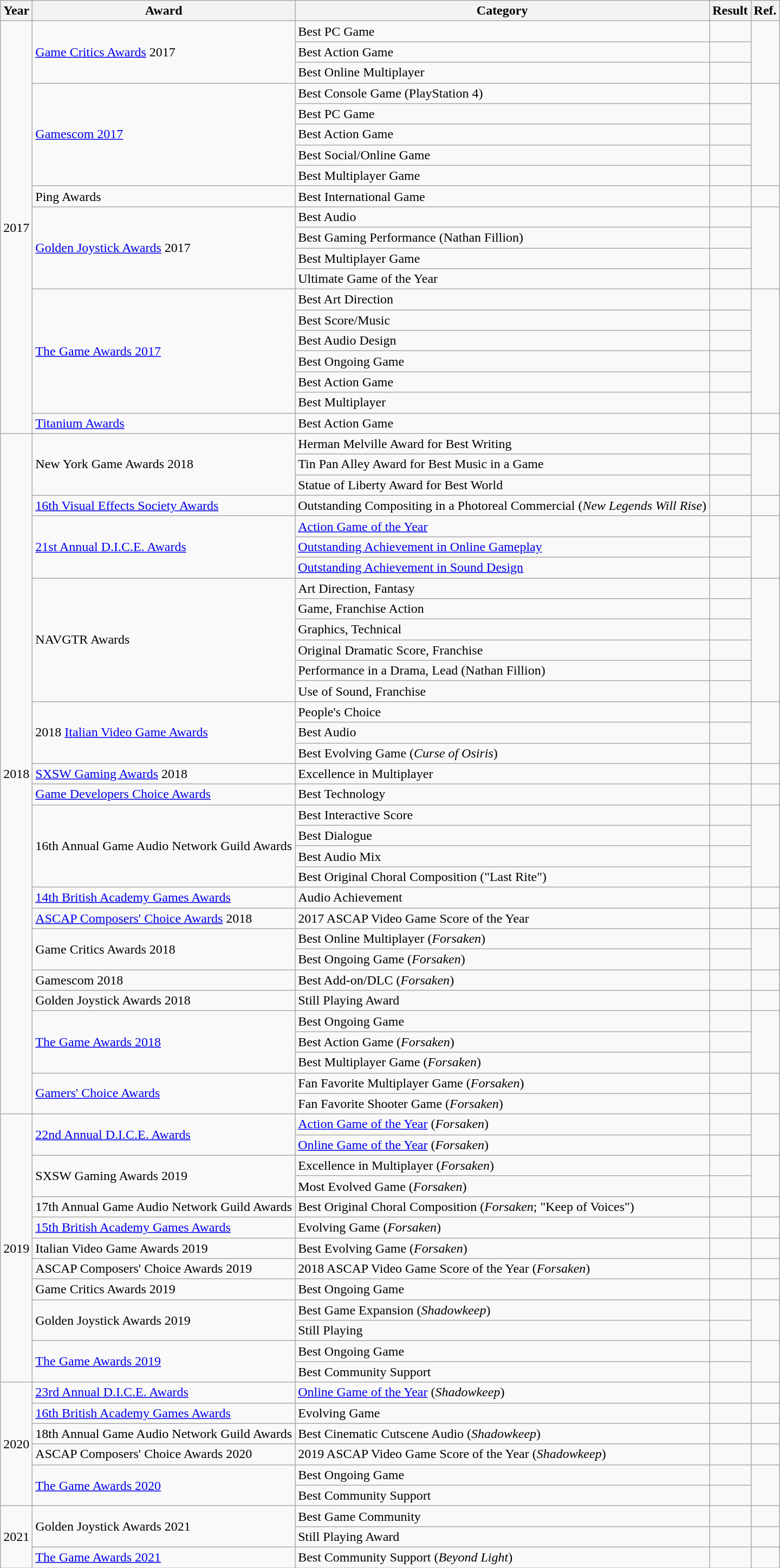<table class="wikitable sortable">
<tr>
<th>Year</th>
<th>Award</th>
<th>Category</th>
<th>Result</th>
<th>Ref.</th>
</tr>
<tr>
<td style="text-align:center;" rowspan="20">2017</td>
<td rowspan="3"><a href='#'>Game Critics Awards</a> 2017</td>
<td>Best PC Game</td>
<td></td>
<td rowspan="3" style="text-align:center;"></td>
</tr>
<tr>
<td>Best Action Game</td>
<td></td>
</tr>
<tr>
<td>Best Online Multiplayer</td>
<td></td>
</tr>
<tr>
<td rowspan="5"><a href='#'>Gamescom 2017</a></td>
<td>Best Console Game (PlayStation 4)</td>
<td></td>
<td rowspan="5" style="text-align:center;"></td>
</tr>
<tr>
<td>Best PC Game</td>
<td></td>
</tr>
<tr>
<td>Best Action Game</td>
<td></td>
</tr>
<tr>
<td>Best Social/Online Game</td>
<td></td>
</tr>
<tr>
<td>Best Multiplayer Game</td>
<td></td>
</tr>
<tr>
<td rowspan="1">Ping Awards</td>
<td>Best International Game</td>
<td></td>
<td rowspan="1" style="text-align:center;"></td>
</tr>
<tr>
<td rowspan="4"><a href='#'>Golden Joystick Awards</a> 2017</td>
<td>Best Audio</td>
<td></td>
<td rowspan="4" style="text-align:center;"></td>
</tr>
<tr>
<td>Best Gaming Performance (Nathan Fillion)</td>
<td></td>
</tr>
<tr>
<td>Best Multiplayer Game</td>
<td></td>
</tr>
<tr>
<td>Ultimate Game of the Year</td>
<td></td>
</tr>
<tr>
<td rowspan="6"><a href='#'>The Game Awards 2017</a></td>
<td>Best Art Direction</td>
<td></td>
<td rowspan="6" style="text-align:center;"></td>
</tr>
<tr>
<td>Best Score/Music</td>
<td></td>
</tr>
<tr>
<td>Best Audio Design</td>
<td></td>
</tr>
<tr>
<td>Best Ongoing Game</td>
<td></td>
</tr>
<tr>
<td>Best Action Game</td>
<td></td>
</tr>
<tr>
<td>Best Multiplayer</td>
<td></td>
</tr>
<tr>
<td rowspan="1"><a href='#'>Titanium Awards</a></td>
<td>Best Action Game</td>
<td></td>
<td rowspan="1" style="text-align:center;"></td>
</tr>
<tr>
<td style="text-align:center;" rowspan="33">2018</td>
<td rowspan="3">New York Game Awards 2018</td>
<td>Herman Melville Award for Best Writing</td>
<td></td>
<td rowspan="3" style="text-align:center;"></td>
</tr>
<tr>
<td>Tin Pan Alley Award for Best Music in a Game</td>
<td></td>
</tr>
<tr>
<td>Statue of Liberty Award for Best World</td>
<td></td>
</tr>
<tr>
<td rowspan="1"><a href='#'>16th Visual Effects Society Awards</a></td>
<td>Outstanding Compositing in a Photoreal Commercial (<em>New Legends Will Rise</em>)</td>
<td></td>
<td rowspan="1" style="text-align:center;"></td>
</tr>
<tr>
<td rowspan="3"><a href='#'>21st Annual D.I.C.E. Awards</a></td>
<td><a href='#'>Action Game of the Year</a></td>
<td></td>
<td rowspan="3" style="text-align:center;"></td>
</tr>
<tr>
<td><a href='#'>Outstanding Achievement in Online Gameplay</a></td>
<td></td>
</tr>
<tr>
<td><a href='#'>Outstanding Achievement in Sound Design</a></td>
<td></td>
</tr>
<tr>
<td rowspan="6">NAVGTR Awards</td>
<td>Art Direction, Fantasy</td>
<td></td>
<td rowspan="6" style="text-align:center;"></td>
</tr>
<tr>
<td>Game, Franchise Action</td>
<td></td>
</tr>
<tr>
<td>Graphics, Technical</td>
<td></td>
</tr>
<tr>
<td>Original Dramatic Score, Franchise</td>
<td></td>
</tr>
<tr>
<td>Performance in a Drama, Lead (Nathan Fillion)</td>
<td></td>
</tr>
<tr>
<td>Use of Sound, Franchise</td>
<td></td>
</tr>
<tr>
<td rowspan="3">2018 <a href='#'>Italian Video Game Awards</a></td>
<td>People's Choice</td>
<td></td>
<td rowspan="3" style="text-align:center;"></td>
</tr>
<tr>
<td>Best Audio</td>
<td></td>
</tr>
<tr>
<td>Best Evolving Game (<em>Curse of Osiris</em>)</td>
<td></td>
</tr>
<tr>
<td rowspan="1"><a href='#'>SXSW Gaming Awards</a> 2018</td>
<td>Excellence in Multiplayer</td>
<td></td>
<td rowspan="1" style="text-align:center;"></td>
</tr>
<tr>
<td rowspan="1"><a href='#'>Game Developers Choice Awards</a></td>
<td>Best Technology</td>
<td></td>
<td rowspan="1" style="text-align:center;"></td>
</tr>
<tr>
<td rowspan="4">16th Annual Game Audio Network Guild Awards</td>
<td>Best Interactive Score</td>
<td></td>
<td rowspan="4" style="text-align:center;"></td>
</tr>
<tr>
<td>Best Dialogue</td>
<td></td>
</tr>
<tr>
<td>Best Audio Mix</td>
<td></td>
</tr>
<tr>
<td>Best Original Choral Composition ("Last Rite")</td>
<td></td>
</tr>
<tr>
<td rowspan="1"><a href='#'>14th British Academy Games Awards</a></td>
<td>Audio Achievement</td>
<td></td>
<td rowspan="1" style="text-align:center;"></td>
</tr>
<tr>
<td rowspan="1"><a href='#'>ASCAP Composers' Choice Awards</a> 2018</td>
<td>2017 ASCAP Video Game Score of the Year</td>
<td></td>
<td rowspan="1" style="text-align:center;"></td>
</tr>
<tr>
<td rowspan="2">Game Critics Awards 2018</td>
<td>Best Online Multiplayer (<em>Forsaken</em>)</td>
<td></td>
<td rowspan="2" style="text-align:center;"></td>
</tr>
<tr>
<td>Best Ongoing Game (<em>Forsaken</em>)</td>
<td></td>
</tr>
<tr>
<td rowspan="1">Gamescom 2018</td>
<td>Best Add-on/DLC (<em>Forsaken</em>)</td>
<td></td>
<td rowspan="1" style="text-align:center;"></td>
</tr>
<tr>
<td rowspan="1">Golden Joystick Awards 2018</td>
<td>Still Playing Award</td>
<td></td>
<td rowspan="1" style="text-align:center;"></td>
</tr>
<tr>
<td rowspan="3"><a href='#'>The Game Awards 2018</a></td>
<td>Best Ongoing Game</td>
<td></td>
<td rowspan="3" style="text-align:center;"></td>
</tr>
<tr>
<td>Best Action Game (<em>Forsaken</em>)</td>
<td></td>
</tr>
<tr>
<td>Best Multiplayer Game (<em>Forsaken</em>)</td>
<td></td>
</tr>
<tr>
<td rowspan="2"><a href='#'>Gamers' Choice Awards</a></td>
<td>Fan Favorite Multiplayer Game (<em>Forsaken</em>)</td>
<td></td>
<td rowspan="2" style="text-align:center;"></td>
</tr>
<tr>
<td>Fan Favorite Shooter Game (<em>Forsaken</em>)</td>
<td></td>
</tr>
<tr>
<td style="text-align:center;" rowspan="13">2019</td>
<td rowspan="2"><a href='#'>22nd Annual D.I.C.E. Awards</a></td>
<td><a href='#'>Action Game of the Year</a> (<em>Forsaken</em>)</td>
<td></td>
<td rowspan="2" style="text-align:center;"></td>
</tr>
<tr>
<td><a href='#'>Online Game of the Year</a> (<em>Forsaken</em>)</td>
<td></td>
</tr>
<tr>
<td rowspan="2">SXSW Gaming Awards 2019</td>
<td>Excellence in Multiplayer (<em>Forsaken</em>)</td>
<td></td>
<td rowspan="2" style="text-align:center;"></td>
</tr>
<tr>
<td>Most Evolved Game (<em>Forsaken</em>)</td>
<td></td>
</tr>
<tr>
<td rowspan="1">17th Annual Game Audio Network Guild Awards</td>
<td>Best Original Choral Composition (<em>Forsaken</em>; "Keep of Voices")</td>
<td></td>
<td rowspan="1" style="text-align:center;"></td>
</tr>
<tr>
<td rowspan="1"><a href='#'>15th British Academy Games Awards</a></td>
<td>Evolving Game (<em>Forsaken</em>)</td>
<td></td>
<td rowspan="1" style="text-align:center;"></td>
</tr>
<tr>
<td rowspan="1">Italian Video Game Awards 2019</td>
<td>Best Evolving Game (<em>Forsaken</em>)</td>
<td></td>
<td rowspan="1" style="text-align:center;"></td>
</tr>
<tr>
<td rowspan="1">ASCAP Composers' Choice Awards 2019</td>
<td>2018 ASCAP Video Game Score of the Year (<em>Forsaken</em>)</td>
<td></td>
<td rowspan="1" style="text-align:center;"></td>
</tr>
<tr>
<td rowspan="1">Game Critics Awards 2019</td>
<td>Best Ongoing Game</td>
<td></td>
<td rowspan="1" style="text-align:center;"></td>
</tr>
<tr>
<td rowspan="2">Golden Joystick Awards 2019</td>
<td>Best Game Expansion (<em>Shadowkeep</em>)</td>
<td></td>
<td rowspan="2" style="text-align:center;"></td>
</tr>
<tr>
<td>Still Playing</td>
<td></td>
</tr>
<tr>
<td rowspan="2"><a href='#'>The Game Awards 2019</a></td>
<td>Best Ongoing Game</td>
<td></td>
<td rowspan="2" style="text-align:center;"></td>
</tr>
<tr>
<td>Best Community Support</td>
<td></td>
</tr>
<tr>
<td rowspan="6" style="text-align:center;">2020</td>
<td rowspan="1"><a href='#'>23rd Annual D.I.C.E. Awards</a></td>
<td><a href='#'>Online Game of the Year</a> (<em>Shadowkeep</em>)</td>
<td></td>
<td rowspan="1" style="text-align:center;"></td>
</tr>
<tr>
<td rowspan="1"><a href='#'>16th British Academy Games Awards</a></td>
<td>Evolving Game</td>
<td></td>
<td rowspan="1" style="text-align:center;"></td>
</tr>
<tr>
<td rowspan="1">18th Annual Game Audio Network Guild Awards</td>
<td>Best Cinematic Cutscene Audio (<em>Shadowkeep</em>)</td>
<td></td>
<td rowspan="1" style="text-align:center;"></td>
</tr>
<tr>
<td rowspan="1">ASCAP Composers' Choice Awards 2020</td>
<td>2019 ASCAP Video Game Score of the Year (<em>Shadowkeep</em>)</td>
<td></td>
<td rowspan="1" style="text-align:center;"></td>
</tr>
<tr>
<td rowspan="2"><a href='#'>The Game Awards 2020</a></td>
<td Best Ongoing Game>Best Ongoing Game</td>
<td></td>
<td rowspan="2" style="text-align:center;"></td>
</tr>
<tr>
<td Best Community Support>Best Community Support</td>
<td></td>
</tr>
<tr>
<td rowspan="3" style="text-align:center;">2021</td>
<td rowspan="2">Golden Joystick Awards 2021</td>
<td Best Game Community>Best Game Community</td>
<td></td>
<td></td>
</tr>
<tr>
<td Still Playing>Still Playing Award</td>
<td></td>
<td></td>
</tr>
<tr>
<td><a href='#'>The Game Awards 2021</a></td>
<td>Best Community Support (<em>Beyond Light</em>)</td>
<td></td>
<td></td>
</tr>
</table>
